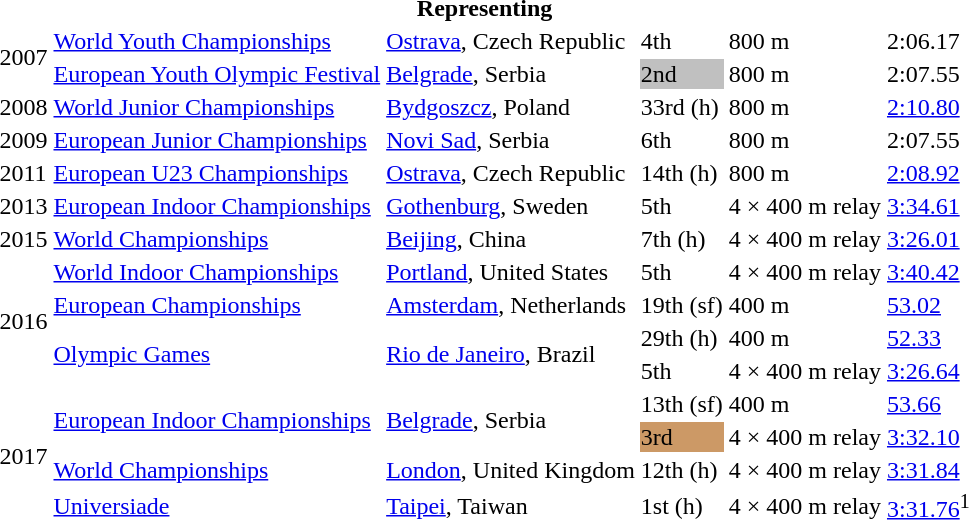<table>
<tr>
<th colspan="6">Representing </th>
</tr>
<tr>
<td rowspan=2>2007</td>
<td><a href='#'>World Youth Championships</a></td>
<td><a href='#'>Ostrava</a>, Czech Republic</td>
<td>4th</td>
<td>800 m</td>
<td>2:06.17</td>
</tr>
<tr>
<td><a href='#'>European Youth Olympic Festival</a></td>
<td><a href='#'>Belgrade</a>, Serbia</td>
<td bgcolor=silver>2nd</td>
<td>800 m</td>
<td>2:07.55</td>
</tr>
<tr>
<td>2008</td>
<td><a href='#'>World Junior Championships</a></td>
<td><a href='#'>Bydgoszcz</a>, Poland</td>
<td>33rd (h)</td>
<td>800 m</td>
<td><a href='#'>2:10.80</a></td>
</tr>
<tr>
<td>2009</td>
<td><a href='#'>European Junior Championships</a></td>
<td><a href='#'>Novi Sad</a>, Serbia</td>
<td>6th</td>
<td>800 m</td>
<td>2:07.55</td>
</tr>
<tr>
<td>2011</td>
<td><a href='#'>European U23 Championships</a></td>
<td><a href='#'>Ostrava</a>, Czech Republic</td>
<td>14th (h)</td>
<td>800 m</td>
<td><a href='#'>2:08.92</a></td>
</tr>
<tr>
<td>2013</td>
<td><a href='#'>European Indoor Championships</a></td>
<td><a href='#'>Gothenburg</a>, Sweden</td>
<td>5th</td>
<td>4 × 400 m relay</td>
<td><a href='#'>3:34.61</a></td>
</tr>
<tr>
<td>2015</td>
<td><a href='#'>World Championships</a></td>
<td><a href='#'>Beijing</a>, China</td>
<td>7th (h)</td>
<td>4 × 400 m relay</td>
<td><a href='#'>3:26.01</a></td>
</tr>
<tr>
<td rowspan=4>2016</td>
<td><a href='#'>World Indoor Championships</a></td>
<td><a href='#'>Portland</a>, United States</td>
<td>5th</td>
<td>4 × 400 m relay</td>
<td><a href='#'>3:40.42</a></td>
</tr>
<tr>
<td><a href='#'>European Championships</a></td>
<td><a href='#'>Amsterdam</a>, Netherlands</td>
<td>19th (sf)</td>
<td>400 m</td>
<td><a href='#'>53.02</a></td>
</tr>
<tr>
<td rowspan=2><a href='#'>Olympic Games</a></td>
<td rowspan=2><a href='#'>Rio de Janeiro</a>, Brazil</td>
<td>29th (h)</td>
<td>400 m</td>
<td><a href='#'>52.33</a></td>
</tr>
<tr>
<td>5th</td>
<td>4 × 400 m relay</td>
<td><a href='#'>3:26.64</a></td>
</tr>
<tr>
<td rowspan=4>2017</td>
<td rowspan=2><a href='#'>European Indoor Championships</a></td>
<td rowspan=2><a href='#'>Belgrade</a>, Serbia</td>
<td>13th (sf)</td>
<td>400 m</td>
<td><a href='#'>53.66</a></td>
</tr>
<tr>
<td bgcolor=cc9966>3rd</td>
<td>4 × 400 m relay</td>
<td><a href='#'>3:32.10</a></td>
</tr>
<tr>
<td><a href='#'>World Championships</a></td>
<td><a href='#'>London</a>, United Kingdom</td>
<td>12th (h)</td>
<td>4 × 400 m relay</td>
<td><a href='#'>3:31.84</a></td>
</tr>
<tr>
<td><a href='#'>Universiade</a></td>
<td><a href='#'>Taipei</a>, Taiwan</td>
<td>1st (h)</td>
<td>4 × 400 m relay</td>
<td><a href='#'>3:31.76</a><sup>1</sup></td>
</tr>
</table>
